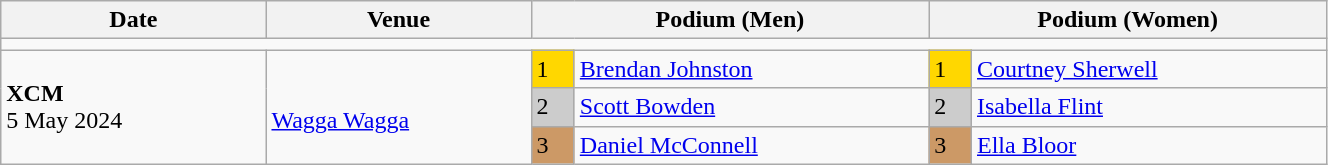<table class="wikitable" width=70%>
<tr>
<th>Date</th>
<th width=20%>Venue</th>
<th colspan=2 width=30%>Podium (Men)</th>
<th colspan=2 width=30%>Podium (Women)</th>
</tr>
<tr>
<td colspan=6></td>
</tr>
<tr>
<td rowspan=3><strong>XCM</strong> <br> 5 May 2024</td>
<td rowspan=3><br><a href='#'>Wagga Wagga</a></td>
<td bgcolor=FFD700>1</td>
<td><a href='#'>Brendan Johnston</a></td>
<td bgcolor=FFD700>1</td>
<td><a href='#'>Courtney Sherwell</a></td>
</tr>
<tr>
<td bgcolor=CCCCCC>2</td>
<td><a href='#'>Scott Bowden</a></td>
<td bgcolor=CCCCCC>2</td>
<td><a href='#'>Isabella Flint</a></td>
</tr>
<tr>
<td bgcolor=CC9966>3</td>
<td><a href='#'>Daniel McConnell</a></td>
<td bgcolor=CC9966>3</td>
<td><a href='#'>Ella Bloor</a></td>
</tr>
</table>
